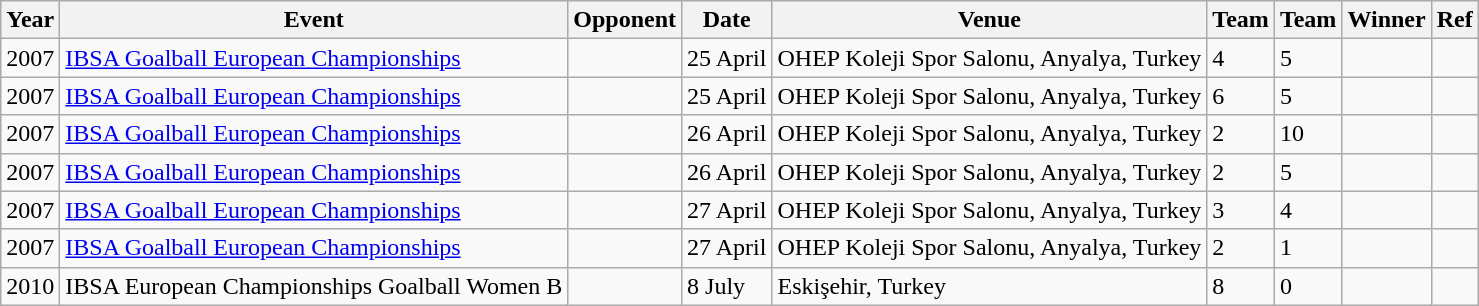<table class="wikitable">
<tr>
<th>Year</th>
<th>Event</th>
<th>Opponent</th>
<th>Date</th>
<th>Venue</th>
<th>Team</th>
<th>Team</th>
<th>Winner</th>
<th>Ref</th>
</tr>
<tr --->
<td>2007</td>
<td><a href='#'>IBSA Goalball European Championships</a></td>
<td></td>
<td>25 April</td>
<td>OHEP Koleji Spor Salonu, Anyalya, Turkey</td>
<td>4</td>
<td>5</td>
<td></td>
<td></td>
</tr>
<tr --->
<td>2007</td>
<td><a href='#'>IBSA Goalball European Championships</a></td>
<td></td>
<td>25 April</td>
<td>OHEP Koleji Spor Salonu, Anyalya, Turkey</td>
<td>6</td>
<td>5</td>
<td></td>
<td></td>
</tr>
<tr --->
<td>2007</td>
<td><a href='#'>IBSA Goalball European Championships</a></td>
<td></td>
<td>26 April</td>
<td>OHEP Koleji Spor Salonu, Anyalya, Turkey</td>
<td>2</td>
<td>10</td>
<td></td>
<td></td>
</tr>
<tr --->
<td>2007</td>
<td><a href='#'>IBSA Goalball European Championships</a></td>
<td></td>
<td>26 April</td>
<td>OHEP Koleji Spor Salonu, Anyalya, Turkey</td>
<td>2</td>
<td>5</td>
<td></td>
<td></td>
</tr>
<tr --->
<td>2007</td>
<td><a href='#'>IBSA Goalball European Championships</a></td>
<td></td>
<td>27 April</td>
<td>OHEP Koleji Spor Salonu, Anyalya, Turkey</td>
<td>3</td>
<td>4</td>
<td></td>
<td></td>
</tr>
<tr --->
<td>2007</td>
<td><a href='#'>IBSA Goalball European Championships</a></td>
<td></td>
<td>27 April</td>
<td>OHEP Koleji Spor Salonu, Anyalya, Turkey</td>
<td>2</td>
<td>1</td>
<td></td>
<td></td>
</tr>
<tr --->
<td>2010</td>
<td>IBSA European Championships Goalball Women B</td>
<td></td>
<td>8 July</td>
<td>Eskişehir, Turkey</td>
<td>8</td>
<td>0</td>
<td></td>
<td></td>
</tr>
</table>
